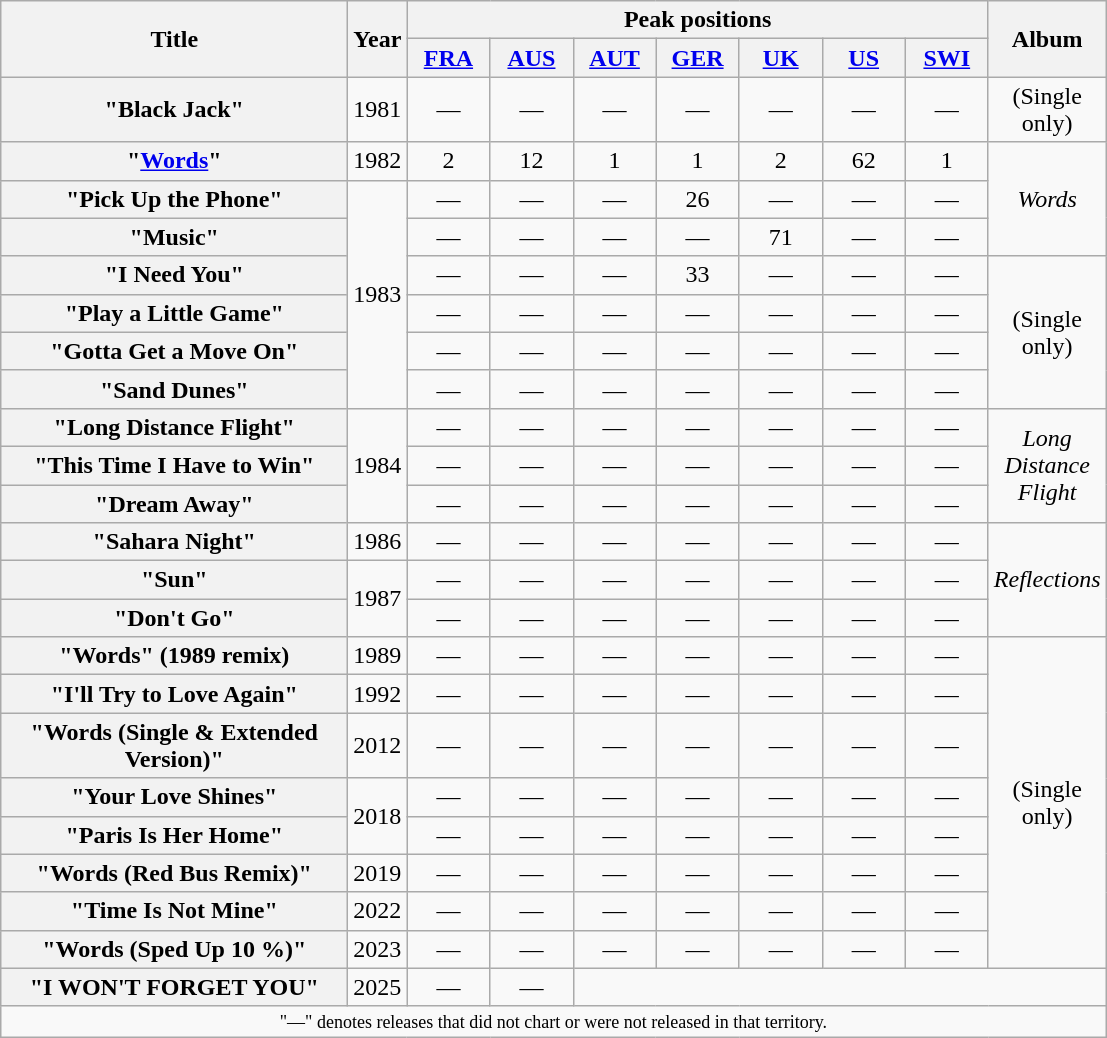<table class="wikitable plainrowheaders" style="text-align:center;">
<tr>
<th align="center" rowspan="2" style="width:14em;">Title</th>
<th align="center" rowspan="2" width="10">Year</th>
<th align="center" colspan="7" width="20">Peak positions</th>
<th align="center" rowspan="2" width="30">Album</th>
</tr>
<tr>
<th scope="col" style="width:3em"><a href='#'>FRA</a><br></th>
<th scope="col" style="width:3em"><a href='#'>AUS</a><br></th>
<th scope="col" style="width:3em"><a href='#'>AUT</a><br></th>
<th scope="col" style="width:3em"><a href='#'>GER</a><br></th>
<th scope="col" style="width:3em"><a href='#'>UK</a><br></th>
<th scope="col" style="width:3em"><a href='#'>US</a><br></th>
<th scope="col" style="width:3em"><a href='#'>SWI</a><br></th>
</tr>
<tr>
<th scope="row">"Black Jack"</th>
<td align="center">1981</td>
<td align="center">—</td>
<td align="center">—</td>
<td align="center">—</td>
<td align="center">—</td>
<td align="center">—</td>
<td align="center">—</td>
<td align="center">—</td>
<td align="center">(Single only)</td>
</tr>
<tr>
<th scope="row">"<a href='#'>Words</a>"</th>
<td align="center">1982</td>
<td align="center">2</td>
<td align="center">12</td>
<td align="center">1</td>
<td align="center">1</td>
<td align="center">2</td>
<td align="center">62</td>
<td align="center">1</td>
<td align="center" rowspan=3><em>Words</em></td>
</tr>
<tr>
<th scope="row">"Pick Up the Phone"</th>
<td align="center" rowspan=6>1983</td>
<td align="center">—</td>
<td align="center">—</td>
<td align="center">—</td>
<td align="center">26</td>
<td align="center">—</td>
<td align="center">—</td>
<td align="center">—</td>
</tr>
<tr>
<th scope="row">"Music"</th>
<td align="center">—</td>
<td align="center">—</td>
<td align="center">—</td>
<td align="center">—</td>
<td align="center">71</td>
<td align="center">—</td>
<td align="center">—</td>
</tr>
<tr>
<th scope="row">"I Need You"</th>
<td align="center">—</td>
<td align="center">—</td>
<td align="center">—</td>
<td align="center">33</td>
<td align="center">—</td>
<td align="center">—</td>
<td align="center">—</td>
<td align="center" rowspan=4>(Single only)</td>
</tr>
<tr>
<th scope="row">"Play a Little Game"</th>
<td align="center">—</td>
<td align="center">—</td>
<td align="center">—</td>
<td align="center">—</td>
<td align="center">—</td>
<td align="center">—</td>
<td align="center">—</td>
</tr>
<tr>
<th scope="row">"Gotta Get a Move On"</th>
<td align="center">—</td>
<td align="center">—</td>
<td align="center">—</td>
<td align="center">—</td>
<td align="center">—</td>
<td align="center">—</td>
<td align="center">—</td>
</tr>
<tr>
<th scope="row">"Sand Dunes"</th>
<td align="center">—</td>
<td align="center">—</td>
<td align="center">—</td>
<td align="center">—</td>
<td align="center">—</td>
<td align="center">—</td>
<td align="center">—</td>
</tr>
<tr>
<th scope="row">"Long Distance Flight"</th>
<td align="center" rowspan=3>1984</td>
<td align="center">—</td>
<td align="center">—</td>
<td align="center">—</td>
<td align="center">—</td>
<td align="center">—</td>
<td align="center">—</td>
<td align="center">—</td>
<td align="center" rowspan=3><em>Long Distance Flight</em></td>
</tr>
<tr>
<th scope="row">"This Time I Have to Win"</th>
<td align="center">—</td>
<td align="center">—</td>
<td align="center">—</td>
<td align="center">—</td>
<td align="center">—</td>
<td align="center">—</td>
<td align="center">—</td>
</tr>
<tr>
<th scope="row">"Dream Away"</th>
<td align="center">—</td>
<td align="center">—</td>
<td align="center">—</td>
<td align="center">—</td>
<td align="center">—</td>
<td align="center">—</td>
<td align="center">—</td>
</tr>
<tr>
<th scope="row">"Sahara Night"</th>
<td align="center" rowspan=1>1986</td>
<td align="center">—</td>
<td align="center">—</td>
<td align="center">—</td>
<td align="center">—</td>
<td align="center">—</td>
<td align="center">—</td>
<td align="center">—</td>
<td align="center" rowspan=3><em>Reflections</em></td>
</tr>
<tr>
<th scope="row">"Sun"</th>
<td align="center" rowspan=2>1987</td>
<td align="center">—</td>
<td align="center">—</td>
<td align="center">—</td>
<td align="center">—</td>
<td align="center">—</td>
<td align="center">—</td>
<td align="center">—</td>
</tr>
<tr>
<th scope="row">"Don't Go"</th>
<td align="center">—</td>
<td align="center">—</td>
<td align="center">—</td>
<td align="center">—</td>
<td align="center">—</td>
<td align="center">—</td>
<td align="center">—</td>
</tr>
<tr>
<th scope="row">"Words" (1989 remix)</th>
<td align="center" rowspan=1>1989</td>
<td align="center">—</td>
<td align="center">—</td>
<td align="center">—</td>
<td align="center">—</td>
<td align="center">—</td>
<td align="center">—</td>
<td align="center">—</td>
<td align="center" rowspan=8>(Single only)</td>
</tr>
<tr>
<th scope="row">"I'll Try to Love Again"</th>
<td align="center" rowspan=1>1992</td>
<td align="center">—</td>
<td align="center">—</td>
<td align="center">—</td>
<td align="center">—</td>
<td align="center">—</td>
<td align="center">—</td>
<td align="center">—</td>
</tr>
<tr>
<th scope="row">"Words (Single & Extended Version)"</th>
<td align="center">2012</td>
<td align="center">—</td>
<td align="center">—</td>
<td align="center">—</td>
<td align="center">—</td>
<td align="center">—</td>
<td align="center">—</td>
<td align="center">—</td>
</tr>
<tr>
<th scope="row">"Your Love Shines"</th>
<td align="center" rowspan=2>2018</td>
<td align="center">—</td>
<td align="center">—</td>
<td align="center">—</td>
<td align="center">—</td>
<td align="center">—</td>
<td align="center">—</td>
<td align="center">—</td>
</tr>
<tr>
<th scope="row">"Paris Is Her Home"</th>
<td align="center">—</td>
<td align="center">—</td>
<td align="center">—</td>
<td align="center">—</td>
<td align="center">—</td>
<td align="center">—</td>
<td align="center">—</td>
</tr>
<tr>
<th scope="row">"Words (Red Bus Remix)"</th>
<td align="center">2019</td>
<td align="center">—</td>
<td align="center">—</td>
<td align="center">—</td>
<td align="center">—</td>
<td align="center">—</td>
<td align="center">—</td>
<td align="center">—</td>
</tr>
<tr>
<th scope="row">"Time Is Not Mine"</th>
<td align="center">2022</td>
<td align="center">—</td>
<td align="center">—</td>
<td align="center">—</td>
<td align="center">—</td>
<td align="center">—</td>
<td align="center">—</td>
<td align="center">—</td>
</tr>
<tr>
<th scope="row">"Words (Sped Up 10 %)"</th>
<td align="center">2023</td>
<td align="center">—</td>
<td align="center">—</td>
<td align="center">—</td>
<td align="center">—</td>
<td align="center">—</td>
<td align="center">—</td>
<td align="center">—</td>
</tr>
<tr>
<th scope="row">"I WON'T FORGET YOU"</th>
<td align="center">2025</td>
<td align="center">—</td>
<td align="center">—</td>
</tr>
<tr>
<td colspan="15" style="text-align:center; font-size:9pt;">"—" denotes releases that did not chart or were not released in that territory.</td>
</tr>
</table>
